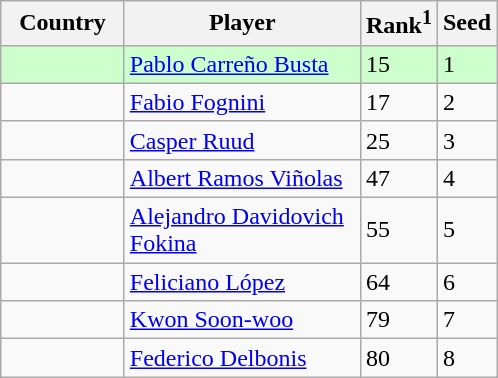<table class="sortable wikitable nowrap">
<tr>
<th width="75">Country</th>
<th width="150">Player</th>
<th>Rank<sup>1</sup></th>
<th>Seed</th>
</tr>
<tr style="background:#cfc;">
<td></td>
<td><a href='#'>Pablo Carreño Busta</a></td>
<td>15</td>
<td>1</td>
</tr>
<tr>
<td></td>
<td><a href='#'>Fabio Fognini</a></td>
<td>17</td>
<td>2</td>
</tr>
<tr>
<td></td>
<td><a href='#'>Casper Ruud</a></td>
<td>25</td>
<td>3</td>
</tr>
<tr>
<td></td>
<td><a href='#'>Albert Ramos Viñolas</a></td>
<td>47</td>
<td>4</td>
</tr>
<tr>
<td></td>
<td><a href='#'>Alejandro Davidovich Fokina</a></td>
<td>55</td>
<td>5</td>
</tr>
<tr>
<td></td>
<td><a href='#'>Feliciano López</a></td>
<td>64</td>
<td>6</td>
</tr>
<tr>
<td></td>
<td><a href='#'>Kwon Soon-woo</a></td>
<td>79</td>
<td>7</td>
</tr>
<tr>
<td></td>
<td><a href='#'>Federico Delbonis</a></td>
<td>80</td>
<td>8</td>
</tr>
</table>
